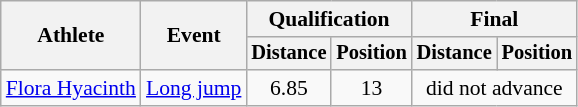<table class=wikitable style="font-size:90%">
<tr>
<th rowspan="2">Athlete</th>
<th rowspan="2">Event</th>
<th colspan="2">Qualification</th>
<th colspan="2">Final</th>
</tr>
<tr style="font-size:95%">
<th>Distance</th>
<th>Position</th>
<th>Distance</th>
<th>Position</th>
</tr>
<tr align=center>
<td align=left><a href='#'>Flora Hyacinth</a></td>
<td align=left><a href='#'>Long jump</a></td>
<td>6.85</td>
<td>13</td>
<td colspan=2>did not advance</td>
</tr>
</table>
